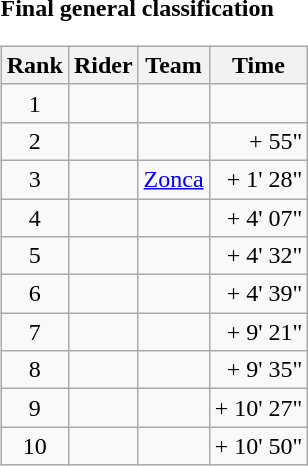<table>
<tr>
<td><strong>Final general classification</strong><br><table class="wikitable">
<tr>
<th scope="col">Rank</th>
<th scope="col">Rider</th>
<th scope="col">Team</th>
<th scope="col">Time</th>
</tr>
<tr>
<td style="text-align:center;">1</td>
<td></td>
<td></td>
<td style="text-align:right;"></td>
</tr>
<tr>
<td style="text-align:center;">2</td>
<td></td>
<td></td>
<td style="text-align:right;">+ 55"</td>
</tr>
<tr>
<td style="text-align:center;">3</td>
<td></td>
<td><a href='#'>Zonca</a></td>
<td style="text-align:right;">+ 1' 28"</td>
</tr>
<tr>
<td style="text-align:center;">4</td>
<td></td>
<td></td>
<td style="text-align:right;">+ 4' 07"</td>
</tr>
<tr>
<td style="text-align:center;">5</td>
<td></td>
<td></td>
<td style="text-align:right;">+ 4' 32"</td>
</tr>
<tr>
<td style="text-align:center;">6</td>
<td></td>
<td></td>
<td style="text-align:right;">+ 4' 39"</td>
</tr>
<tr>
<td style="text-align:center;">7</td>
<td></td>
<td></td>
<td style="text-align:right;">+ 9' 21"</td>
</tr>
<tr>
<td style="text-align:center;">8</td>
<td></td>
<td></td>
<td style="text-align:right;">+ 9' 35"</td>
</tr>
<tr>
<td style="text-align:center;">9</td>
<td></td>
<td></td>
<td style="text-align:right;">+ 10' 27"</td>
</tr>
<tr>
<td style="text-align:center;">10</td>
<td></td>
<td></td>
<td style="text-align:right;">+ 10' 50"</td>
</tr>
</table>
</td>
</tr>
</table>
